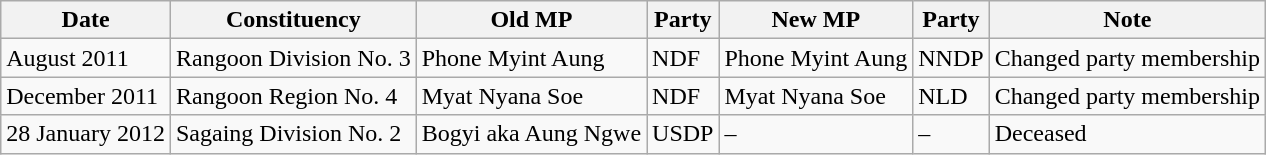<table class="wikitable">
<tr>
<th>Date</th>
<th>Constituency</th>
<th>Old MP</th>
<th>Party</th>
<th>New MP</th>
<th>Party</th>
<th>Note</th>
</tr>
<tr>
<td>August 2011</td>
<td>Rangoon Division No. 3</td>
<td>Phone Myint Aung</td>
<td>NDF</td>
<td>Phone Myint Aung</td>
<td>NNDP</td>
<td>Changed party membership</td>
</tr>
<tr>
<td>December 2011</td>
<td>Rangoon Region No. 4</td>
<td>Myat Nyana Soe</td>
<td>NDF</td>
<td>Myat Nyana Soe</td>
<td>NLD</td>
<td>Changed party membership</td>
</tr>
<tr>
<td>28 January 2012</td>
<td>Sagaing Division No. 2</td>
<td>Bogyi aka Aung Ngwe</td>
<td>USDP</td>
<td>–</td>
<td>–</td>
<td>Deceased</td>
</tr>
</table>
